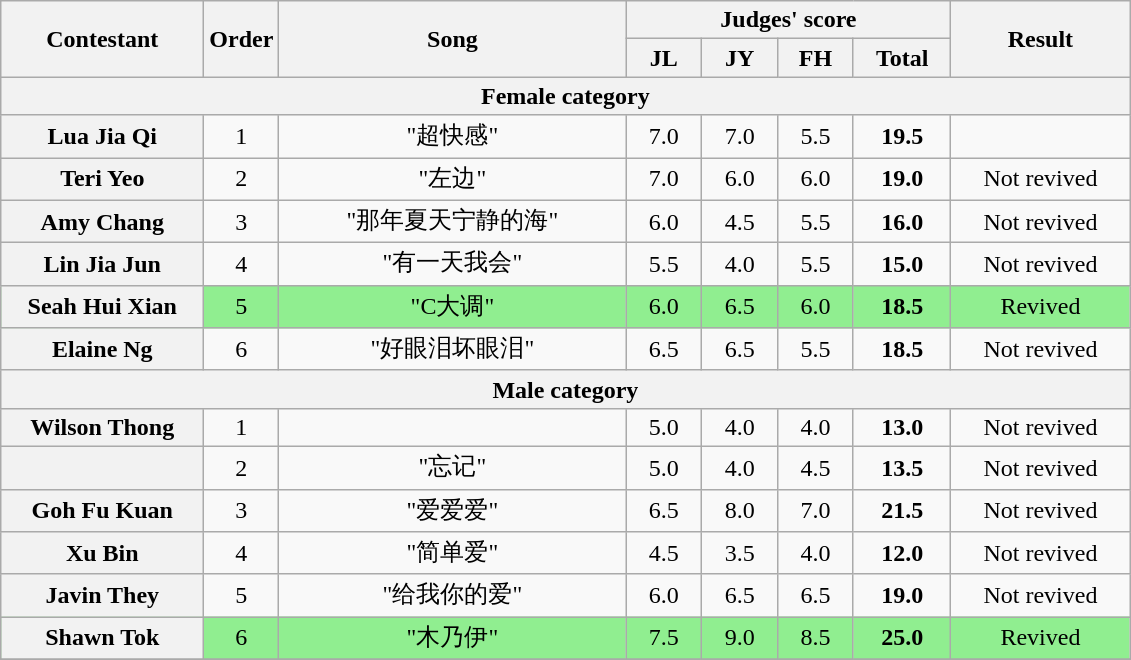<table class="wikitable plainrowheaders" style="text-align:center;">
<tr>
<th rowspan=2 scope="col" style="width:8em;">Contestant</th>
<th rowspan=2 scope="col">Order</th>
<th rowspan=2 scope="col" style="width:14em;">Song</th>
<th colspan=4 scope="col">Judges' score</th>
<th rowspan=2 scope="col" style="width:7em;">Result</th>
</tr>
<tr>
<th style="width:2.7em;">JL</th>
<th style="width:2.7em;">JY</th>
<th style="width:2.7em;">FH</th>
<th style="width:3.6em;">Total</th>
</tr>
<tr>
<th colspan=8>Female category</th>
</tr>
<tr>
<th scope="row">Lua Jia Qi</th>
<td>1</td>
<td>"超快感"</td>
<td>7.0</td>
<td>7.0</td>
<td>5.5</td>
<td><strong>19.5</strong></td>
<td></td>
</tr>
<tr>
<th scope="row">Teri Yeo</th>
<td>2</td>
<td>"左边"</td>
<td>7.0</td>
<td>6.0</td>
<td>6.0</td>
<td><strong>19.0</strong></td>
<td>Not revived</td>
</tr>
<tr>
<th scope="row">Amy Chang</th>
<td>3</td>
<td>"那年夏天宁静的海"</td>
<td>6.0</td>
<td>4.5</td>
<td>5.5</td>
<td><strong>16.0</strong></td>
<td>Not revived</td>
</tr>
<tr>
<th scope="row">Lin Jia Jun</th>
<td>4</td>
<td>"有一天我会"</td>
<td>5.5</td>
<td>4.0</td>
<td>5.5</td>
<td><strong>15.0</strong></td>
<td>Not revived</td>
</tr>
<tr style="background:lightgreen;">
<th scope="row">Seah Hui Xian</th>
<td>5</td>
<td>"C大调"</td>
<td>6.0</td>
<td>6.5</td>
<td>6.0</td>
<td><strong>18.5</strong></td>
<td>Revived</td>
</tr>
<tr>
<th scope="row">Elaine Ng</th>
<td>6</td>
<td>"好眼泪坏眼泪"</td>
<td>6.5</td>
<td>6.5</td>
<td>5.5</td>
<td><strong>18.5</strong></td>
<td>Not revived</td>
</tr>
<tr>
<th colspan=8>Male category</th>
</tr>
<tr>
<th scope="row">Wilson Thong</th>
<td>1</td>
<td></td>
<td>5.0</td>
<td>4.0</td>
<td>4.0</td>
<td><strong>13.0</strong></td>
<td>Not revived</td>
</tr>
<tr>
<th scope="row"></th>
<td>2</td>
<td>"忘记"</td>
<td>5.0</td>
<td>4.0</td>
<td>4.5</td>
<td><strong>13.5</strong></td>
<td>Not revived</td>
</tr>
<tr>
<th scope="row">Goh Fu Kuan</th>
<td>3</td>
<td>"爱爱爱"</td>
<td>6.5</td>
<td>8.0</td>
<td>7.0</td>
<td><strong>21.5</strong></td>
<td>Not revived</td>
</tr>
<tr>
<th scope="row">Xu Bin</th>
<td>4</td>
<td>"简单爱"</td>
<td>4.5</td>
<td>3.5</td>
<td>4.0</td>
<td><strong>12.0</strong></td>
<td>Not revived</td>
</tr>
<tr>
<th scope="row">Javin They</th>
<td>5</td>
<td>"给我你的爱"</td>
<td>6.0</td>
<td>6.5</td>
<td>6.5</td>
<td><strong>19.0</strong></td>
<td>Not revived</td>
</tr>
<tr style="background:lightgreen;">
<th scope="row">Shawn Tok</th>
<td>6</td>
<td>"木乃伊"</td>
<td>7.5</td>
<td>9.0</td>
<td>8.5</td>
<td><strong>25.0</strong></td>
<td>Revived</td>
</tr>
<tr>
</tr>
</table>
